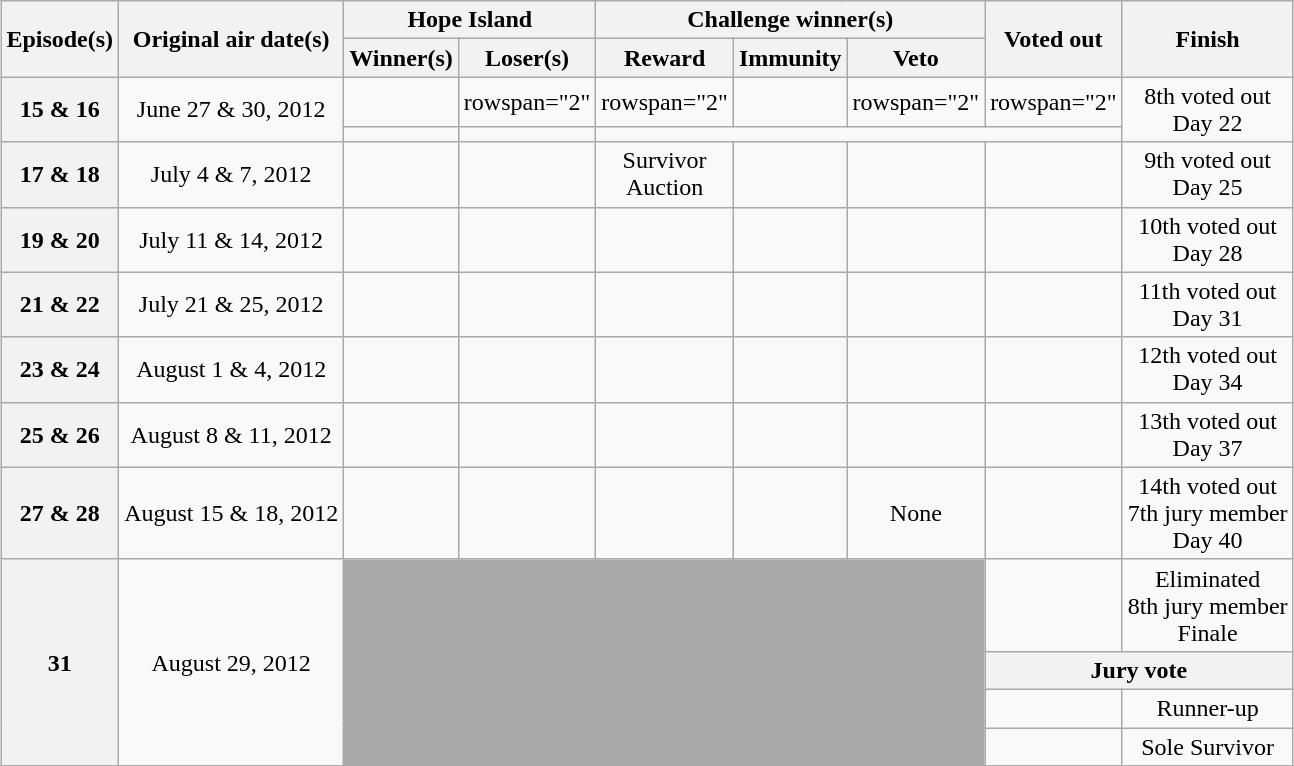<table class="wikitable nowrap" style="margin:auto; text-align:center">
<tr>
<th rowspan="2">Episode(s)</th>
<th rowspan="2">Original air date(s)</th>
<th colspan="2">Hope Island</th>
<th colspan="3">Challenge winner(s)</th>
<th rowspan="2">Voted out</th>
<th rowspan="2">Finish</th>
</tr>
<tr>
<th>Winner(s)</th>
<th>Loser(s)</th>
<th>Reward</th>
<th>Immunity</th>
<th>Veto</th>
</tr>
<tr>
<th rowspan="2">15 & 16</th>
<td rowspan="2">June 27 & 30, 2012</td>
<td></td>
<td>rowspan="2" </td>
<td>rowspan="2" </td>
<td></td>
<td>rowspan="2" </td>
<td>rowspan="2" </td>
<td rowspan="2">8th voted out<br>Day 22</td>
</tr>
<tr>
<td></td>
<td></td>
</tr>
<tr>
<th>17 & 18</th>
<td>July 4 & 7, 2012</td>
<td></td>
<td></td>
<td>Survivor<br>Auction</td>
<td></td>
<td></td>
<td></td>
<td>9th voted out<br>Day 25</td>
</tr>
<tr>
<th>19 & 20</th>
<td>July 11 & 14, 2012</td>
<td></td>
<td></td>
<td></td>
<td></td>
<td></td>
<td></td>
<td>10th voted out<br>Day 28</td>
</tr>
<tr>
<th>21 & 22</th>
<td>July 21 & 25, 2012</td>
<td></td>
<td></td>
<td></td>
<td></td>
<td></td>
<td></td>
<td>11th voted out<br>Day 31</td>
</tr>
<tr>
<th>23 & 24</th>
<td>August 1 & 4, 2012</td>
<td></td>
<td></td>
<td></td>
<td></td>
<td></td>
<td></td>
<td>12th voted out<br>Day 34</td>
</tr>
<tr>
<th>25 & 26</th>
<td>August 8 & 11, 2012</td>
<td></td>
<td></td>
<td></td>
<td></td>
<td></td>
<td></td>
<td>13th voted out<br>Day 37</td>
</tr>
<tr>
<th>27 & 28</th>
<td>August 15 & 18, 2012</td>
<td></td>
<td></td>
<td></td>
<td></td>
<td>None</td>
<td></td>
<td>14th voted out<br>7th jury member<br>Day 40</td>
</tr>
<tr>
<th rowspan="4">31</th>
<td rowspan="4">August 29, 2012</td>
<td rowspan="4" colspan="5" bgcolor="darkgrey"></td>
<td></td>
<td>Eliminated<br>8th jury member<br>Finale</td>
</tr>
<tr>
<th colspan="2">Jury vote</th>
</tr>
<tr>
<td></td>
<td>Runner-up</td>
</tr>
<tr>
<td></td>
<td>Sole Survivor</td>
</tr>
</table>
